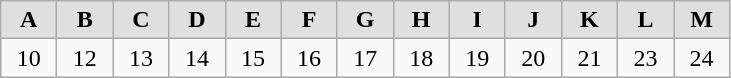<table class="wikitable">
<tr bgcolor="#dfdfdf">
<td width="30" align="center"><strong>A</strong></td>
<td width="30" align="center"><strong>B</strong></td>
<td width="30" align="center"><strong>C</strong></td>
<td width="30" align="center"><strong>D</strong></td>
<td width="30" align="center"><strong>E</strong></td>
<td width="30" align="center"><strong>F</strong></td>
<td width="30" align="center"><strong>G</strong></td>
<td width="30" align="center"><strong>H</strong></td>
<td width="30" align="center"><strong>I</strong></td>
<td width="30" align="center"><strong>J</strong></td>
<td width="30" align="center"><strong>K</strong></td>
<td width="30" align="center"><strong>L</strong></td>
<td width="30" align="center"><strong>M</strong></td>
</tr>
<tr ---->
<td align="center">10</td>
<td align="center">12</td>
<td align="center">13</td>
<td align="center">14</td>
<td align="center">15</td>
<td align="center">16</td>
<td align="center">17</td>
<td align="center">18</td>
<td align="center">19</td>
<td align="center">20</td>
<td align="center">21</td>
<td align="center">23</td>
<td align="center">24</td>
</tr>
</table>
